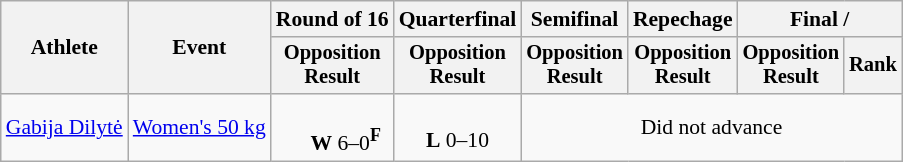<table class="wikitable" style="font-size:90%">
<tr>
<th rowspan=2>Athlete</th>
<th rowspan=2>Event</th>
<th>Round of 16</th>
<th>Quarterfinal</th>
<th>Semifinal</th>
<th>Repechage</th>
<th colspan=2>Final / </th>
</tr>
<tr style="font-size: 95%">
<th>Opposition<br>Result</th>
<th>Opposition<br>Result</th>
<th>Opposition<br>Result</th>
<th>Opposition<br>Result</th>
<th>Opposition<br>Result</th>
<th>Rank</th>
</tr>
<tr align=center>
<td align=left><a href='#'>Gabija Dilytė</a></td>
<td align=left><a href='#'>Women's 50 kg</a></td>
<td><br><strong> </strong>    <strong>W</strong> 6–0<sup><strong>F</strong></sup></td>
<td><br><strong>L</strong> 0–10</td>
<td colspan=4>Did not advance</td>
</tr>
</table>
